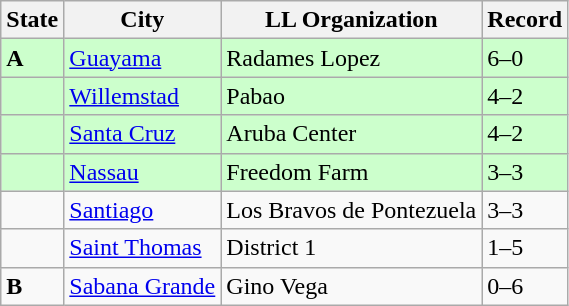<table class="wikitable">
<tr>
<th>State</th>
<th>City</th>
<th>LL Organization</th>
<th>Record</th>
</tr>
<tr bgcolor="ccffcc">
<td><strong> A</strong></td>
<td><a href='#'>Guayama</a></td>
<td>Radames Lopez</td>
<td>6–0</td>
</tr>
<tr bgcolor="ccffcc">
<td><strong></strong></td>
<td><a href='#'>Willemstad</a></td>
<td>Pabao</td>
<td>4–2</td>
</tr>
<tr bgcolor="ccffcc">
<td><strong></strong></td>
<td><a href='#'>Santa Cruz</a></td>
<td>Aruba Center</td>
<td>4–2</td>
</tr>
<tr bgcolor="ccffcc">
<td><strong></strong></td>
<td><a href='#'>Nassau</a></td>
<td>Freedom Farm</td>
<td>3–3</td>
</tr>
<tr>
<td><strong></strong></td>
<td><a href='#'>Santiago</a></td>
<td>Los Bravos de Pontezuela</td>
<td>3–3</td>
</tr>
<tr>
<td><strong></strong></td>
<td><a href='#'>Saint Thomas</a></td>
<td>District 1</td>
<td>1–5</td>
</tr>
<tr>
<td><strong> B</strong></td>
<td><a href='#'>Sabana Grande</a></td>
<td>Gino Vega</td>
<td>0–6</td>
</tr>
</table>
